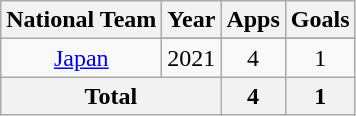<table class="wikitable" style="text-align:center">
<tr>
<th>National Team</th>
<th>Year</th>
<th>Apps</th>
<th>Goals</th>
</tr>
<tr>
<td rowspan="2"><a href='#'>Japan</a></td>
</tr>
<tr>
<td>2021</td>
<td>4</td>
<td>1</td>
</tr>
<tr>
<th colspan="2">Total</th>
<th>4</th>
<th>1</th>
</tr>
</table>
